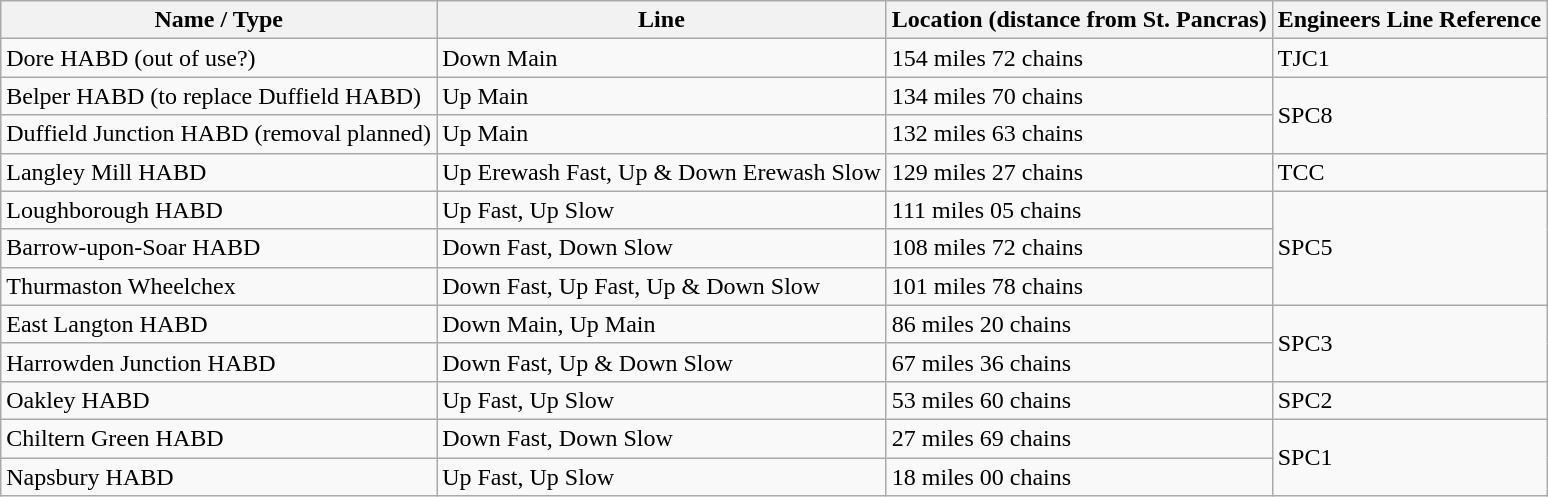<table class="wikitable">
<tr>
<th>Name / Type</th>
<th>Line</th>
<th>Location (distance from St. Pancras)</th>
<th>Engineers Line Reference</th>
</tr>
<tr>
<td>Dore HABD (out of use?)</td>
<td>Down Main</td>
<td>154 miles 72 chains</td>
<td>TJC1</td>
</tr>
<tr>
<td>Belper HABD (to replace Duffield HABD)</td>
<td>Up Main</td>
<td>134 miles 70 chains</td>
<td rowspan="2">SPC8</td>
</tr>
<tr>
<td>Duffield Junction HABD (removal planned)</td>
<td>Up Main</td>
<td>132 miles 63 chains</td>
</tr>
<tr>
<td>Langley Mill HABD</td>
<td>Up Erewash Fast, Up & Down Erewash Slow</td>
<td>129 miles 27 chains</td>
<td>TCC</td>
</tr>
<tr>
<td>Loughborough HABD</td>
<td>Up Fast, Up Slow</td>
<td>111 miles 05 chains</td>
<td rowspan="3">SPC5</td>
</tr>
<tr>
<td>Barrow-upon-Soar HABD</td>
<td>Down Fast, Down Slow</td>
<td>108 miles 72 chains</td>
</tr>
<tr>
<td>Thurmaston Wheelchex</td>
<td>Down Fast, Up Fast, Up & Down Slow</td>
<td>101 miles 78 chains</td>
</tr>
<tr>
<td>East Langton HABD</td>
<td>Down Main, Up Main</td>
<td>86 miles 20 chains</td>
<td rowspan="2">SPC3</td>
</tr>
<tr>
<td>Harrowden Junction HABD</td>
<td>Down Fast, Up & Down Slow</td>
<td>67 miles 36 chains</td>
</tr>
<tr>
<td>Oakley HABD</td>
<td>Up Fast, Up Slow</td>
<td>53 miles 60 chains</td>
<td>SPC2</td>
</tr>
<tr>
<td>Chiltern Green HABD</td>
<td>Down Fast, Down Slow</td>
<td>27 miles 69 chains</td>
<td rowspan="2">SPC1</td>
</tr>
<tr>
<td>Napsbury HABD</td>
<td>Up Fast, Up Slow</td>
<td>18 miles 00 chains</td>
</tr>
</table>
